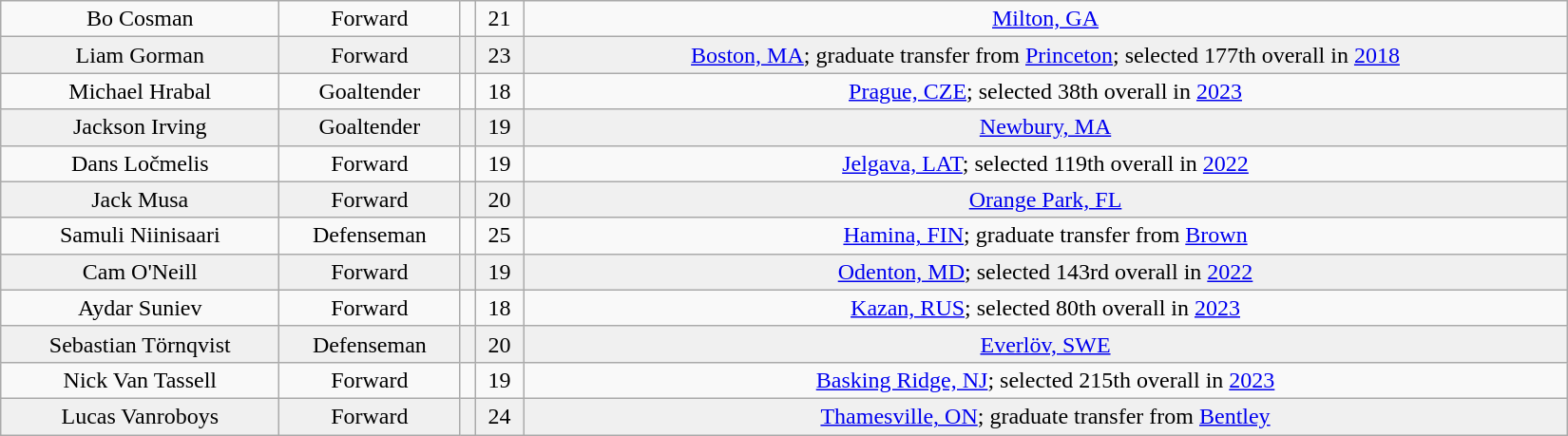<table class="wikitable" width=1100>
<tr align="center" bgcolor="">
<td>Bo Cosman</td>
<td>Forward</td>
<td></td>
<td>21</td>
<td><a href='#'>Milton, GA</a></td>
</tr>
<tr align="center" bgcolor="f0f0f0">
<td>Liam Gorman</td>
<td>Forward</td>
<td></td>
<td>23</td>
<td><a href='#'>Boston, MA</a>; graduate transfer from <a href='#'>Princeton</a>; selected 177th overall in <a href='#'>2018</a></td>
</tr>
<tr align="center" bgcolor="">
<td>Michael Hrabal</td>
<td>Goaltender</td>
<td></td>
<td>18</td>
<td><a href='#'>Prague, CZE</a>; selected 38th overall in <a href='#'>2023</a></td>
</tr>
<tr align="center" bgcolor="f0f0f0">
<td>Jackson Irving</td>
<td>Goaltender</td>
<td></td>
<td>19</td>
<td><a href='#'>Newbury, MA</a></td>
</tr>
<tr align="center" bgcolor="">
<td>Dans Ločmelis</td>
<td>Forward</td>
<td></td>
<td>19</td>
<td><a href='#'>Jelgava, LAT</a>; selected 119th overall in <a href='#'>2022</a></td>
</tr>
<tr align="center" bgcolor="f0f0f0">
<td>Jack Musa</td>
<td>Forward</td>
<td></td>
<td>20</td>
<td><a href='#'>Orange Park, FL</a></td>
</tr>
<tr align="center" bgcolor="">
<td>Samuli Niinisaari</td>
<td>Defenseman</td>
<td></td>
<td>25</td>
<td><a href='#'>Hamina, FIN</a>; graduate transfer from <a href='#'>Brown</a></td>
</tr>
<tr align="center" bgcolor="f0f0f0">
<td>Cam O'Neill</td>
<td>Forward</td>
<td></td>
<td>19</td>
<td><a href='#'>Odenton, MD</a>; selected 143rd overall in <a href='#'>2022</a></td>
</tr>
<tr align="center" bgcolor="">
<td>Aydar Suniev</td>
<td>Forward</td>
<td></td>
<td>18</td>
<td><a href='#'>Kazan, RUS</a>; selected 80th overall in <a href='#'>2023</a></td>
</tr>
<tr align="center" bgcolor="f0f0f0">
<td>Sebastian Törnqvist</td>
<td>Defenseman</td>
<td></td>
<td>20</td>
<td><a href='#'>Everlöv, SWE</a></td>
</tr>
<tr align="center" bgcolor="">
<td>Nick Van Tassell</td>
<td>Forward</td>
<td></td>
<td>19</td>
<td><a href='#'>Basking Ridge, NJ</a>; selected 215th overall in <a href='#'>2023</a></td>
</tr>
<tr align="center" bgcolor="f0f0f0">
<td>Lucas Vanroboys</td>
<td>Forward</td>
<td></td>
<td>24</td>
<td><a href='#'>Thamesville, ON</a>; graduate transfer from <a href='#'>Bentley</a></td>
</tr>
</table>
